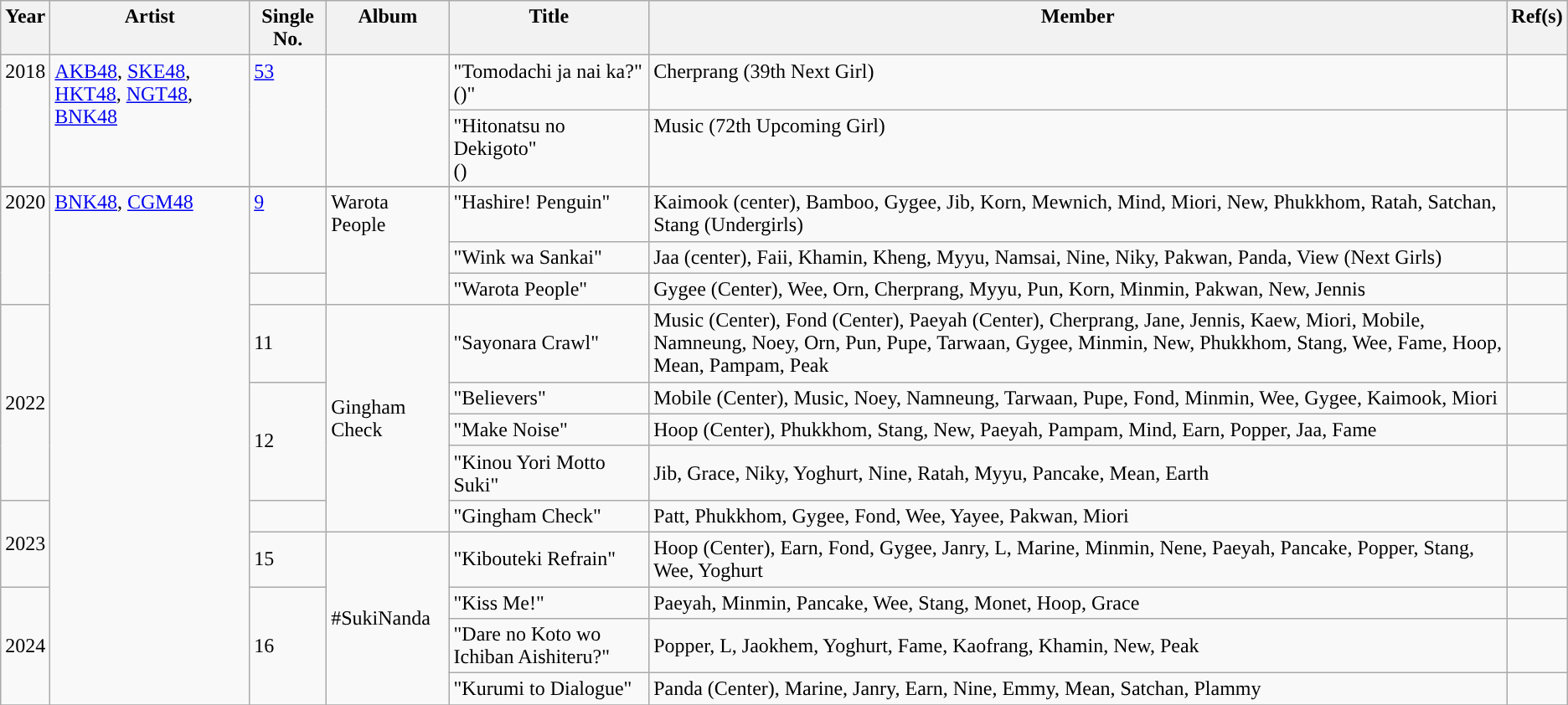<table class="wikitable" style="text-align:left; ">
<tr style="vertical-align:top;">
<th>Year</th>
<th>Artist</th>
<th>Single No.</th>
<th>Album</th>
<th>Title</th>
<th>Member</th>
<th>Ref(s)</th>
</tr>
<tr style="vertical-align:top;">
<td rowspan = 2>2018</td>
<td rowspan = 2><a href='#'>AKB48</a>, <a href='#'>SKE48</a>, <a href='#'>HKT48</a>, <a href='#'>NGT48</a>, <a href='#'>BNK48</a></td>
<td rowspan = 2><a href='#'>53</a></td>
<td rowspan = 2></td>
<td>"Tomodachi ja nai ka?"<br>()"</td>
<td>Cherprang (39th Next Girl)</td>
<td></td>
</tr>
<tr style="vertical-align:top;">
<td>"Hitonatsu no Dekigoto"<br>()</td>
<td>Music (72th Upcoming Girl)</td>
<td></td>
</tr>
<tr>
</tr>
<tr style="vertical-align:top;">
<td rowspan = 3>2020</td>
<td rowspan = 12><a href='#'>BNK48</a>, <a href='#'>CGM48</a></td>
<td rowspan = 2><a href='#'>9</a></td>
<td rowspan = 3>Warota People</td>
<td>"Hashire! Penguin"</td>
<td>Kaimook (center), Bamboo, Gygee, Jib, Korn, Mewnich, Mind, Miori, New, Phukkhom, Ratah, Satchan, Stang (Undergirls)</td>
<td></td>
</tr>
<tr>
<td>"Wink wa Sankai"</td>
<td>Jaa (center), Faii, Khamin, Kheng, Myyu, Namsai, Nine, Niky, Pakwan, Panda, View (Next Girls)</td>
<td></td>
</tr>
<tr>
<td></td>
<td>"Warota People"</td>
<td>Gygee (Center), Wee, Orn, Cherprang, Myyu, Pun, Korn, Minmin, Pakwan, New, Jennis</td>
<td></td>
</tr>
<tr>
<td rowspan = 4>2022</td>
<td>11</td>
<td rowspan = 5>Gingham Check</td>
<td>"Sayonara Crawl"</td>
<td>Music (Center), Fond (Center), Paeyah (Center), Cherprang, Jane, Jennis, Kaew, Miori, Mobile, Namneung, Noey, Orn, Pun, Pupe, Tarwaan, Gygee, Minmin, New, Phukkhom, Stang, Wee, Fame, Hoop, Mean, Pampam, Peak</td>
<td></td>
</tr>
<tr>
<td rowspan = 3>12</td>
<td>"Believers"</td>
<td>Mobile (Center), Music, Noey, Namneung, Tarwaan, Pupe, Fond, Minmin, Wee, Gygee, Kaimook, Miori</td>
<td></td>
</tr>
<tr>
<td>"Make Noise"</td>
<td>Hoop (Center), Phukkhom, Stang, New, Paeyah, Pampam, Mind, Earn, Popper, Jaa, Fame</td>
<td></td>
</tr>
<tr>
<td>"Kinou Yori Motto Suki"</td>
<td>Jib, Grace, Niky, Yoghurt, Nine, Ratah, Myyu, Pancake, Mean, Earth</td>
<td></td>
</tr>
<tr>
<td rowspan = 2>2023</td>
<td></td>
<td>"Gingham Check"</td>
<td>Patt, Phukkhom, Gygee, Fond, Wee, Yayee, Pakwan, Miori</td>
<td></td>
</tr>
<tr>
<td>15</td>
<td rowspan = 4>#SukiNanda</td>
<td>"Kibouteki Refrain"</td>
<td>Hoop (Center), Earn, Fond, Gygee, Janry, L, Marine, Minmin, Nene, Paeyah, Pancake, Popper, Stang, Wee, Yoghurt</td>
</tr>
<tr>
<td rowspan = 3>2024</td>
<td rowspan = 3>16</td>
<td>"Kiss Me!"</td>
<td>Paeyah, Minmin, Pancake, Wee, Stang, Monet, Hoop, Grace</td>
<td></td>
</tr>
<tr>
<td>"Dare no Koto wo Ichiban Aishiteru?"</td>
<td>Popper, L, Jaokhem, Yoghurt, Fame, Kaofrang, Khamin, New, Peak</td>
<td></td>
</tr>
<tr>
<td>"Kurumi to Dialogue"</td>
<td>Panda (Center), Marine, Janry, Earn, Nine, Emmy, Mean, Satchan, Plammy</td>
<td></td>
</tr>
<tr>
</tr>
</table>
